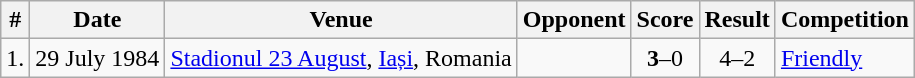<table class="wikitable sortable">
<tr>
<th>#</th>
<th>Date</th>
<th>Venue</th>
<th>Opponent</th>
<th>Score</th>
<th>Result</th>
<th>Competition</th>
</tr>
<tr>
<td>1.</td>
<td>29 July 1984</td>
<td><a href='#'>Stadionul 23 August</a>, <a href='#'>Iași</a>, Romania</td>
<td></td>
<td align="center"><strong>3</strong>–0</td>
<td align="center">4–2</td>
<td><a href='#'>Friendly</a></td>
</tr>
</table>
